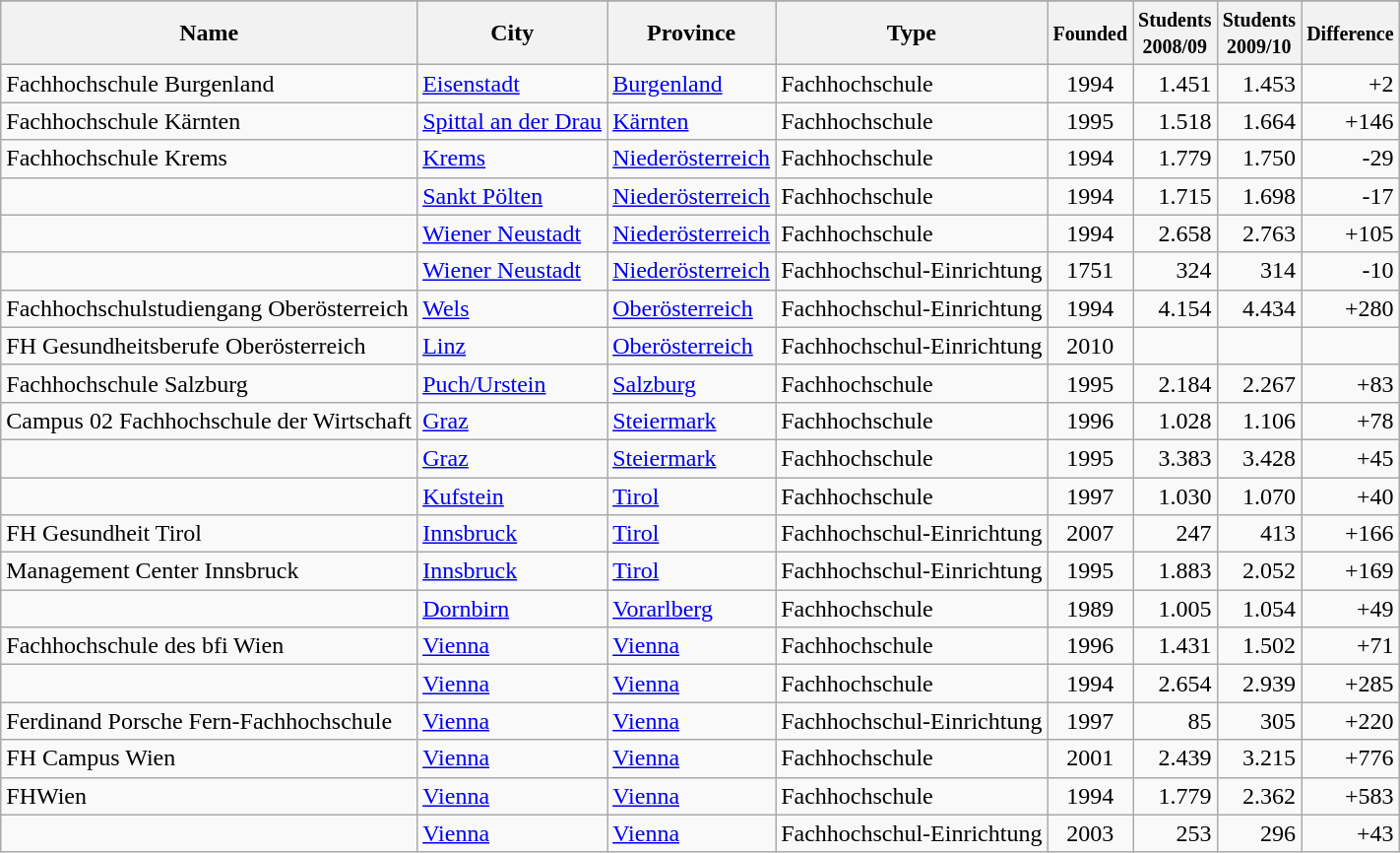<table class="wikitable sortable zebra">
<tr>
</tr>
<tr class=hintergrundfarbe6>
<th>Name</th>
<th>City</th>
<th>Province</th>
<th>Type</th>
<th data-sort-type="number"><small>Founded</small></th>
<th data-sort-type="number"><small>Students<br>2008/09</small></th>
<th data-sort-type="number"><small>Students<br>2009/10</small></th>
<th data-sort-type="number"><small>Difference</small></th>
</tr>
<tr>
<td>Fachhochschule Burgenland</td>
<td> <a href='#'>Eisenstadt</a></td>
<td> <a href='#'>Burgenland</a></td>
<td>Fachhochschule</td>
<td style="text-align:center">1994</td>
<td style="text-align:right">1.451</td>
<td style="text-align:right">1.453</td>
<td style="text-align:right">+2</td>
</tr>
<tr>
<td>Fachhochschule Kärnten</td>
<td> <a href='#'>Spittal&nbsp;an&nbsp;der&nbsp;Drau</a></td>
<td> <a href='#'>Kärnten</a></td>
<td>Fachhochschule</td>
<td style="text-align:center">1995</td>
<td style="text-align:right">1.518</td>
<td style="text-align:right">1.664</td>
<td style="text-align:right">+146</td>
</tr>
<tr>
<td>Fachhochschule Krems</td>
<td> <a href='#'>Krems</a></td>
<td> <a href='#'>Niederösterreich</a></td>
<td>Fachhochschule</td>
<td style="text-align:center">1994</td>
<td style="text-align:right">1.779</td>
<td style="text-align:right">1.750</td>
<td style="text-align:right">-29</td>
</tr>
<tr>
<td></td>
<td> <a href='#'>Sankt Pölten</a></td>
<td> <a href='#'>Niederösterreich</a></td>
<td>Fachhochschule</td>
<td style="text-align:center">1994</td>
<td style="text-align:right">1.715</td>
<td style="text-align:right">1.698</td>
<td style="text-align:right">-17</td>
</tr>
<tr>
<td></td>
<td> <a href='#'>Wiener Neustadt</a></td>
<td> <a href='#'>Niederösterreich</a></td>
<td>Fachhochschule</td>
<td style="text-align:center">1994</td>
<td style="text-align:right">2.658</td>
<td style="text-align:right">2.763</td>
<td style="text-align:right">+105</td>
</tr>
<tr>
<td></td>
<td> <a href='#'>Wiener Neustadt</a></td>
<td> <a href='#'>Niederösterreich</a></td>
<td>Fachhochschul-Einrichtung</td>
<td style="text-align:center">1751</td>
<td style="text-align:right">324</td>
<td style="text-align:right">314</td>
<td style="text-align:right">-10</td>
</tr>
<tr>
<td>Fachhochschulstudiengang Oberösterreich</td>
<td> <a href='#'>Wels</a></td>
<td> <a href='#'>Oberösterreich</a></td>
<td>Fachhochschul-Einrichtung</td>
<td style="text-align:center">1994</td>
<td style="text-align:right">4.154</td>
<td style="text-align:right">4.434</td>
<td style="text-align:right">+280</td>
</tr>
<tr>
<td>FH Gesundheitsberufe Oberösterreich</td>
<td> <a href='#'>Linz</a></td>
<td> <a href='#'>Oberösterreich</a></td>
<td>Fachhochschul-Einrichtung</td>
<td style="text-align:center">2010</td>
<td style="text-align:right"></td>
<td style="text-align:right"></td>
<td style="text-align:right"></td>
</tr>
<tr>
<td>Fachhochschule Salzburg</td>
<td> <a href='#'>Puch/Urstein</a></td>
<td> <a href='#'>Salzburg</a></td>
<td>Fachhochschule</td>
<td style="text-align:center">1995</td>
<td style="text-align:right">2.184</td>
<td style="text-align:right">2.267</td>
<td style="text-align:right">+83</td>
</tr>
<tr>
<td>Campus 02 Fachhochschule der Wirtschaft</td>
<td> <a href='#'>Graz</a></td>
<td> <a href='#'>Steiermark</a></td>
<td>Fachhochschule</td>
<td style="text-align:center">1996</td>
<td style="text-align:right">1.028</td>
<td style="text-align:right">1.106</td>
<td style="text-align:right">+78</td>
</tr>
<tr>
<td></td>
<td> <a href='#'>Graz</a></td>
<td> <a href='#'>Steiermark</a></td>
<td>Fachhochschule</td>
<td style="text-align:center">1995</td>
<td style="text-align:right">3.383</td>
<td style="text-align:right">3.428</td>
<td style="text-align:right">+45</td>
</tr>
<tr>
<td></td>
<td> <a href='#'>Kufstein</a></td>
<td> <a href='#'>Tirol</a></td>
<td>Fachhochschule</td>
<td style="text-align:center">1997</td>
<td style="text-align:right">1.030</td>
<td style="text-align:right">1.070</td>
<td style="text-align:right">+40</td>
</tr>
<tr>
<td>FH Gesundheit Tirol</td>
<td> <a href='#'>Innsbruck</a></td>
<td> <a href='#'>Tirol</a></td>
<td>Fachhochschul-Einrichtung</td>
<td style="text-align:center">2007</td>
<td style="text-align:right">247</td>
<td style="text-align:right">413</td>
<td style="text-align:right">+166</td>
</tr>
<tr>
<td>Management Center Innsbruck</td>
<td> <a href='#'>Innsbruck</a></td>
<td> <a href='#'>Tirol</a></td>
<td>Fachhochschul-Einrichtung</td>
<td style="text-align:center">1995</td>
<td style="text-align:right">1.883</td>
<td style="text-align:right">2.052</td>
<td style="text-align:right">+169</td>
</tr>
<tr>
<td></td>
<td> <a href='#'>Dornbirn</a></td>
<td> <a href='#'>Vorarlberg</a></td>
<td>Fachhochschule</td>
<td style="text-align:center">1989</td>
<td style="text-align:right">1.005</td>
<td style="text-align:right">1.054</td>
<td style="text-align:right">+49</td>
</tr>
<tr>
<td>Fachhochschule des bfi Wien</td>
<td> <a href='#'>Vienna</a></td>
<td> <a href='#'>Vienna</a></td>
<td>Fachhochschule</td>
<td style="text-align:center">1996</td>
<td style="text-align:right">1.431</td>
<td style="text-align:right">1.502</td>
<td style="text-align:right">+71</td>
</tr>
<tr>
<td></td>
<td> <a href='#'>Vienna</a></td>
<td> <a href='#'>Vienna</a></td>
<td>Fachhochschule</td>
<td style="text-align:center">1994</td>
<td style="text-align:right">2.654</td>
<td style="text-align:right">2.939</td>
<td style="text-align:right">+285</td>
</tr>
<tr>
<td>Ferdinand Porsche Fern-Fachhochschule</td>
<td> <a href='#'>Vienna</a></td>
<td> <a href='#'>Vienna</a></td>
<td>Fachhochschul-Einrichtung</td>
<td style="text-align:center">1997</td>
<td style="text-align:right">85</td>
<td style="text-align:right">305</td>
<td style="text-align:right">+220</td>
</tr>
<tr>
<td>FH Campus Wien</td>
<td> <a href='#'>Vienna</a></td>
<td> <a href='#'>Vienna</a></td>
<td>Fachhochschule</td>
<td style="text-align:center">2001</td>
<td style="text-align:right">2.439</td>
<td style="text-align:right">3.215</td>
<td style="text-align:right">+776</td>
</tr>
<tr>
<td>FHWien</td>
<td> <a href='#'>Vienna</a></td>
<td> <a href='#'>Vienna</a></td>
<td>Fachhochschule</td>
<td style="text-align:center">1994</td>
<td style="text-align:right">1.779</td>
<td style="text-align:right">2.362</td>
<td style="text-align:right">+583</td>
</tr>
<tr>
<td></td>
<td> <a href='#'>Vienna</a></td>
<td> <a href='#'>Vienna</a></td>
<td>Fachhochschul-Einrichtung</td>
<td style="text-align:center">2003</td>
<td style="text-align:right">253</td>
<td style="text-align:right">296</td>
<td style="text-align:right">+43</td>
</tr>
</table>
